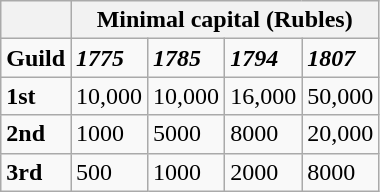<table class="wikitable">
<tr>
<th></th>
<th colspan="4">Minimal capital (Rubles)</th>
</tr>
<tr>
<td><strong>Guild</strong></td>
<td><strong><em>1775</em></strong></td>
<td><strong><em>1785</em></strong></td>
<td><strong><em>1794</em></strong></td>
<td><strong><em>1807</em></strong></td>
</tr>
<tr>
<td><strong>1st</strong></td>
<td>10,000</td>
<td>10,000</td>
<td>16,000</td>
<td>50,000</td>
</tr>
<tr>
<td><strong>2nd</strong></td>
<td>1000</td>
<td>5000</td>
<td>8000</td>
<td>20,000</td>
</tr>
<tr>
<td><strong>3rd</strong></td>
<td>500</td>
<td>1000</td>
<td>2000</td>
<td>8000</td>
</tr>
</table>
